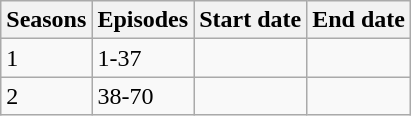<table class="wikitable">
<tr>
<th>Seasons</th>
<th>Episodes</th>
<th>Start date</th>
<th>End date</th>
</tr>
<tr>
<td>1</td>
<td>1-37</td>
<td></td>
<td></td>
</tr>
<tr>
<td>2</td>
<td>38-70</td>
<td></td>
<td></td>
</tr>
</table>
